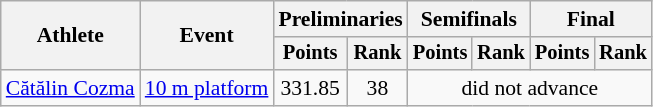<table class=wikitable style="font-size:90%;">
<tr>
<th rowspan="2">Athlete</th>
<th rowspan="2">Event</th>
<th colspan="2">Preliminaries</th>
<th colspan="2">Semifinals</th>
<th colspan="2">Final</th>
</tr>
<tr style="font-size:95%">
<th>Points</th>
<th>Rank</th>
<th>Points</th>
<th>Rank</th>
<th>Points</th>
<th>Rank</th>
</tr>
<tr align=center>
<td align=left><a href='#'>Cătălin Cozma</a></td>
<td align=left><a href='#'>10 m platform</a></td>
<td>331.85</td>
<td>38</td>
<td colspan=4>did not advance</td>
</tr>
</table>
